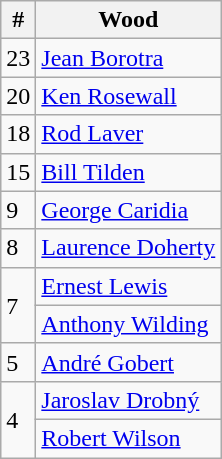<table class=wikitable style="display:inline-table;">
<tr>
<th>#</th>
<th>Wood</th>
</tr>
<tr>
<td>23</td>
<td> <a href='#'>Jean Borotra</a></td>
</tr>
<tr>
<td>20</td>
<td> <a href='#'>Ken Rosewall</a></td>
</tr>
<tr>
<td>18</td>
<td> <a href='#'>Rod Laver</a></td>
</tr>
<tr>
<td>15</td>
<td> <a href='#'>Bill Tilden</a></td>
</tr>
<tr>
<td>9</td>
<td> <a href='#'>George Caridia</a></td>
</tr>
<tr>
<td>8</td>
<td> <a href='#'>Laurence Doherty</a></td>
</tr>
<tr>
<td rowspan="2">7</td>
<td> <a href='#'>Ernest Lewis</a></td>
</tr>
<tr>
<td> <a href='#'>Anthony Wilding</a></td>
</tr>
<tr>
<td>5</td>
<td> <a href='#'>André Gobert</a></td>
</tr>
<tr>
<td rowspan="2">4</td>
<td> <a href='#'>Jaroslav Drobný</a></td>
</tr>
<tr>
<td> <a href='#'>Robert Wilson</a></td>
</tr>
</table>
